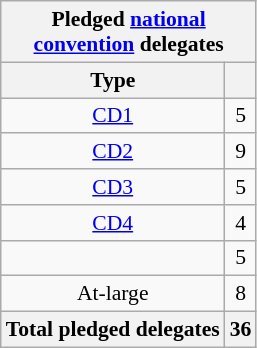<table class="wikitable sortable" style="font-size:90%;text-align:center;float:none;padding:5px;">
<tr>
<th colspan="2">Pledged <a href='#'>national<br>convention</a> delegates</th>
</tr>
<tr>
<th>Type</th>
<th></th>
</tr>
<tr>
<td><a href='#'>CD1</a></td>
<td>5</td>
</tr>
<tr>
<td><a href='#'>CD2</a></td>
<td>9</td>
</tr>
<tr>
<td><a href='#'>CD3</a></td>
<td>5</td>
</tr>
<tr>
<td><a href='#'>CD4</a></td>
<td>4</td>
</tr>
<tr>
<td></td>
<td>5</td>
</tr>
<tr>
<td>At-large</td>
<td>8</td>
</tr>
<tr>
<th>Total pledged delegates</th>
<th>36</th>
</tr>
</table>
